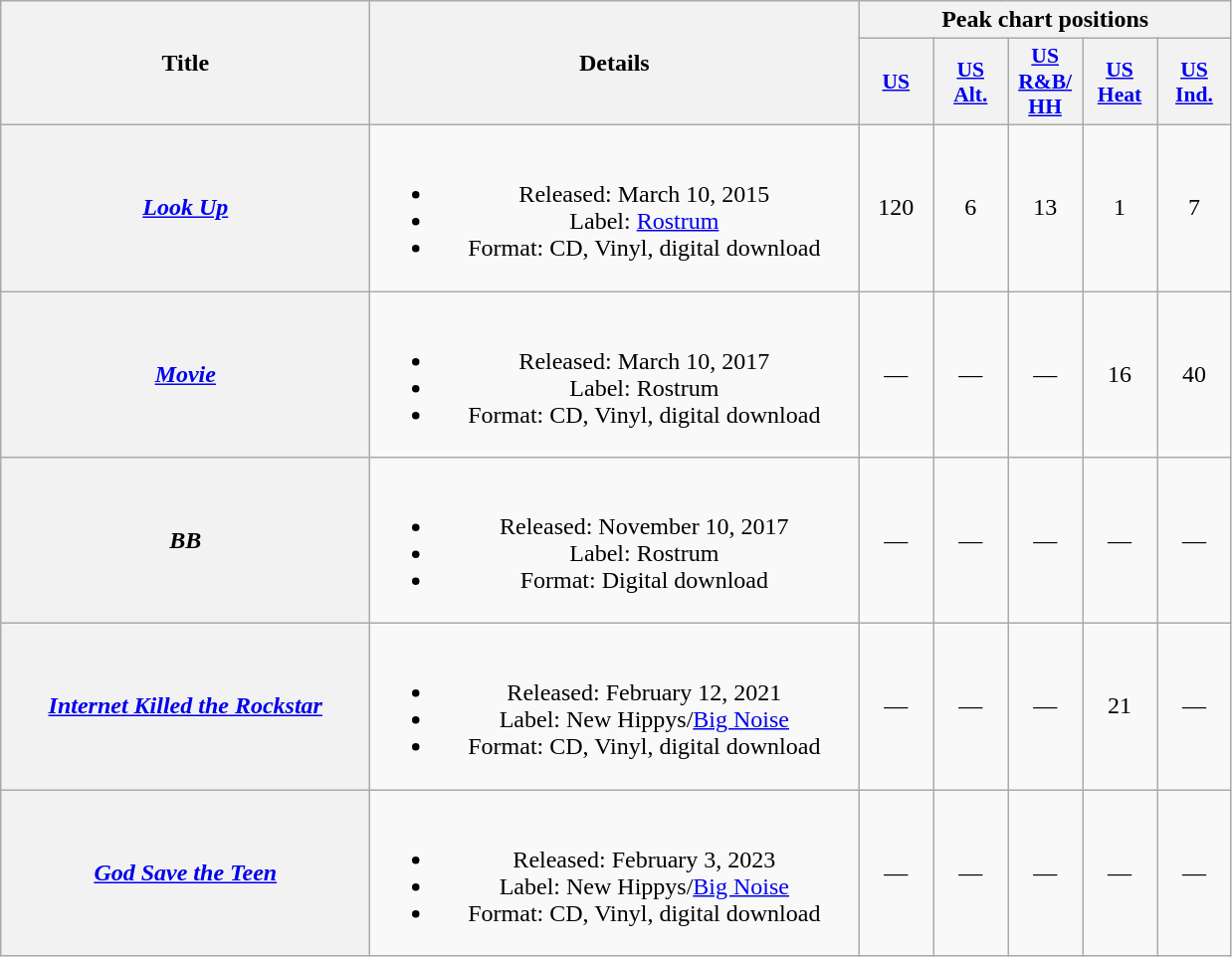<table class="wikitable plainrowheaders" style="text-align:center;">
<tr>
<th scope="col" rowspan="2" style="width:15em;">Title</th>
<th scope="col" rowspan="2" style="width:20em;">Details</th>
<th scope="col" colspan="5">Peak chart positions</th>
</tr>
<tr>
<th scope="col" style="width:3em;font-size:90%;"><a href='#'>US</a><br></th>
<th scope="col" style="width:3em;font-size:90%;"><a href='#'>US<br>Alt.</a><br></th>
<th scope="col" style="width:3em;font-size:90%;"><a href='#'>US<br>R&B/<br>HH</a><br></th>
<th scope="col" style="width:3em;font-size:90%;"><a href='#'>US<br>Heat</a><br></th>
<th scope="col" style="width:3em;font-size:90%;"><a href='#'>US<br>Ind.</a><br></th>
</tr>
<tr>
<th scope="row"><em><a href='#'>Look Up</a></em></th>
<td><br><ul><li>Released: March 10, 2015</li><li>Label: <a href='#'>Rostrum</a></li><li>Format: CD, Vinyl, digital download</li></ul></td>
<td>120</td>
<td>6</td>
<td>13</td>
<td>1</td>
<td>7</td>
</tr>
<tr>
<th scope="row"><em><a href='#'>Movie</a></em></th>
<td><br><ul><li>Released: March 10, 2017</li><li>Label: Rostrum</li><li>Format: CD, Vinyl, digital download</li></ul></td>
<td>—</td>
<td>—</td>
<td>—</td>
<td>16</td>
<td>40</td>
</tr>
<tr>
<th scope="row"><em>BB</em></th>
<td><br><ul><li>Released: November 10, 2017</li><li>Label: Rostrum</li><li>Format: Digital download</li></ul></td>
<td>—</td>
<td>—</td>
<td>—</td>
<td>—</td>
<td>—</td>
</tr>
<tr>
<th scope="row"><em><a href='#'>Internet Killed the Rockstar</a></em></th>
<td><br><ul><li>Released: February 12, 2021</li><li>Label: New Hippys/<a href='#'>Big Noise</a></li><li>Format: CD, Vinyl, digital download</li></ul></td>
<td>—</td>
<td>—</td>
<td>—</td>
<td>21</td>
<td>—</td>
</tr>
<tr>
<th scope="row"><em><a href='#'>God Save the Teen</a></em></th>
<td><br><ul><li>Released: February 3, 2023</li><li>Label: New Hippys/<a href='#'>Big Noise</a></li><li>Format: CD, Vinyl, digital download</li></ul></td>
<td>—</td>
<td>—</td>
<td>—</td>
<td>—</td>
<td>—</td>
</tr>
</table>
